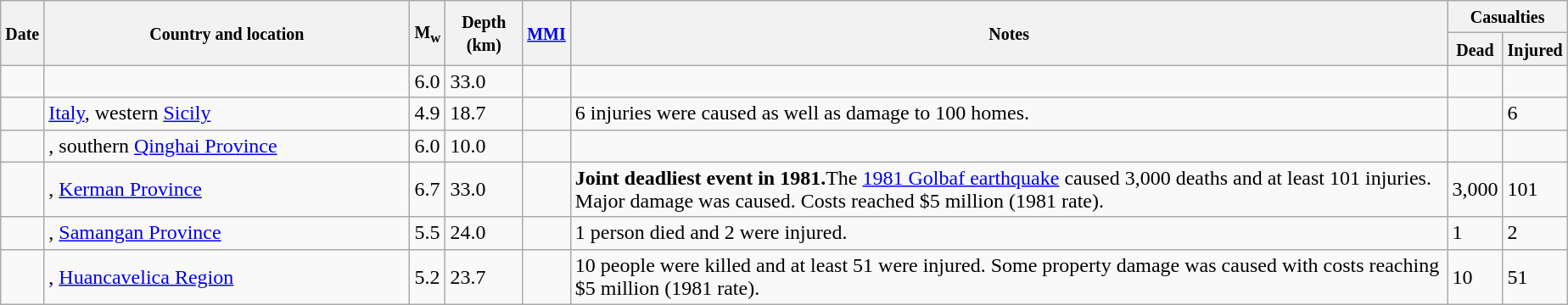<table class="wikitable sortable sort-under" style="border:1px black;  margin-left:1em;">
<tr>
<th rowspan="2"><small>Date</small></th>
<th rowspan="2" style="width: 280px"><small>Country and location</small></th>
<th rowspan="2"><small>M<sub>w</sub></small></th>
<th rowspan="2"><small>Depth (km)</small></th>
<th rowspan="2"><small><a href='#'>MMI</a></small></th>
<th rowspan="2" class="unsortable"><small>Notes</small></th>
<th colspan="2"><small>Casualties</small></th>
</tr>
<tr>
<th><small>Dead</small></th>
<th><small>Injured</small></th>
</tr>
<tr>
<td></td>
<td></td>
<td>6.0</td>
<td>33.0</td>
<td></td>
<td></td>
<td></td>
<td></td>
</tr>
<tr>
<td></td>
<td> <a href='#'>Italy</a>, western <a href='#'>Sicily</a></td>
<td>4.9</td>
<td>18.7</td>
<td></td>
<td>6 injuries were caused as well as damage to 100 homes.</td>
<td></td>
<td>6</td>
</tr>
<tr>
<td></td>
<td>, southern <a href='#'>Qinghai Province</a></td>
<td>6.0</td>
<td>10.0</td>
<td></td>
<td></td>
<td></td>
<td></td>
</tr>
<tr>
<td></td>
<td>, <a href='#'>Kerman Province</a></td>
<td>6.7</td>
<td>33.0</td>
<td></td>
<td><strong>Joint deadliest event in 1981.</strong>The <a href='#'>1981 Golbaf earthquake</a> caused 3,000 deaths and at least 101 injuries. Major damage was caused. Costs reached $5 million (1981 rate).</td>
<td>3,000</td>
<td>101</td>
</tr>
<tr>
<td></td>
<td>, <a href='#'>Samangan Province</a></td>
<td>5.5</td>
<td>24.0</td>
<td></td>
<td>1 person died and 2 were injured.</td>
<td>1</td>
<td>2</td>
</tr>
<tr>
<td></td>
<td>, <a href='#'>Huancavelica Region</a></td>
<td>5.2</td>
<td>23.7</td>
<td></td>
<td>10 people were killed and at least 51 were injured. Some property damage was caused with costs reaching $5 million (1981 rate).</td>
<td>10</td>
<td>51</td>
</tr>
</table>
